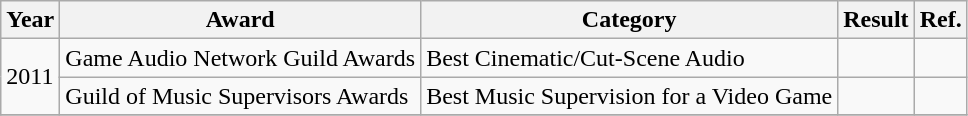<table class="wikitable">
<tr>
<th>Year</th>
<th>Award</th>
<th>Category</th>
<th>Result</th>
<th class="unsortable">Ref.</th>
</tr>
<tr>
<td rowspan="2">2011</td>
<td>Game Audio Network Guild Awards</td>
<td>Best Cinematic/Cut-Scene Audio</td>
<td></td>
<td style="text-align:center;"></td>
</tr>
<tr>
<td>Guild of Music Supervisors Awards</td>
<td>Best Music Supervision for a Video Game</td>
<td></td>
<td style="text-align:center;"></td>
</tr>
<tr>
</tr>
</table>
